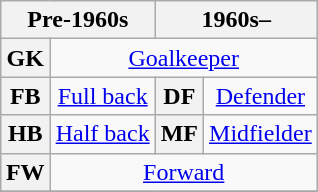<table class="wikitable plainrowheaders" style="text-align:center;margin-left:1em;float:right">
<tr>
<th colspan="2" scope="col">Pre-1960s</th>
<th colspan="2" scope="col">1960s–</th>
</tr>
<tr>
<th>GK</th>
<td colspan="3"><a href='#'>Goalkeeper</a></td>
</tr>
<tr>
<th>FB</th>
<td><a href='#'>Full back</a></td>
<th>DF</th>
<td><a href='#'>Defender</a></td>
</tr>
<tr>
<th>HB</th>
<td><a href='#'>Half back</a></td>
<th>MF</th>
<td><a href='#'>Midfielder</a></td>
</tr>
<tr>
<th>FW</th>
<td colspan="3"><a href='#'>Forward</a></td>
</tr>
<tr>
</tr>
</table>
